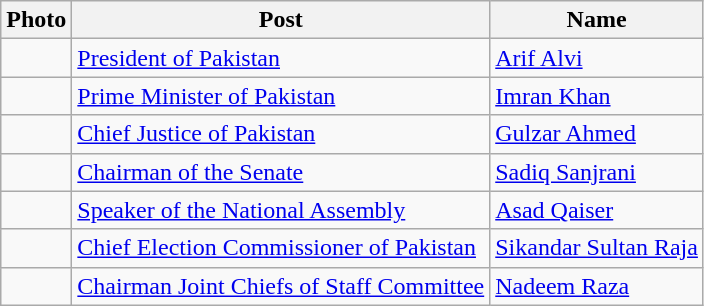<table class=wikitable>
<tr>
<th>Photo</th>
<th>Post</th>
<th>Name</th>
</tr>
<tr>
<td></td>
<td><a href='#'>President of Pakistan</a></td>
<td><a href='#'>Arif Alvi</a></td>
</tr>
<tr>
<td></td>
<td><a href='#'>Prime Minister of Pakistan</a></td>
<td><a href='#'>Imran Khan</a></td>
</tr>
<tr>
<td></td>
<td><a href='#'>Chief Justice of Pakistan</a></td>
<td><a href='#'>Gulzar Ahmed</a></td>
</tr>
<tr>
<td></td>
<td><a href='#'>Chairman of the Senate</a></td>
<td><a href='#'>Sadiq Sanjrani</a></td>
</tr>
<tr>
<td></td>
<td><a href='#'>Speaker of the National Assembly</a></td>
<td><a href='#'>Asad Qaiser</a></td>
</tr>
<tr>
<td></td>
<td><a href='#'>Chief Election Commissioner of Pakistan</a></td>
<td><a href='#'>Sikandar Sultan Raja</a></td>
</tr>
<tr>
<td></td>
<td><a href='#'>Chairman Joint Chiefs of Staff Committee</a></td>
<td><a href='#'>Nadeem Raza</a></td>
</tr>
</table>
